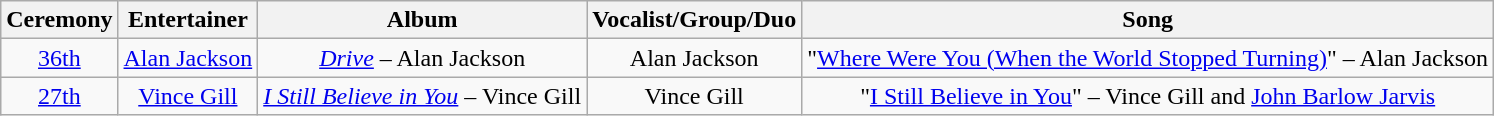<table class="wikitable sortable" style="text-align:center;">
<tr>
<th>Ceremony</th>
<th>Entertainer</th>
<th>Album</th>
<th>Vocalist/Group/Duo</th>
<th>Song</th>
</tr>
<tr>
<td><a href='#'>36th</a></td>
<td><a href='#'>Alan Jackson</a></td>
<td><em><a href='#'>Drive</a></em> – Alan Jackson</td>
<td>Alan Jackson</td>
<td>"<a href='#'>Where Were You (When the World Stopped Turning)</a>" – Alan Jackson</td>
</tr>
<tr>
<td><a href='#'>27th</a></td>
<td><a href='#'>Vince Gill</a></td>
<td><em><a href='#'>I Still Believe in You</a></em> – Vince Gill</td>
<td>Vince Gill</td>
<td>"<a href='#'>I Still Believe in You</a>" – Vince Gill and <a href='#'>John Barlow Jarvis</a></td>
</tr>
</table>
